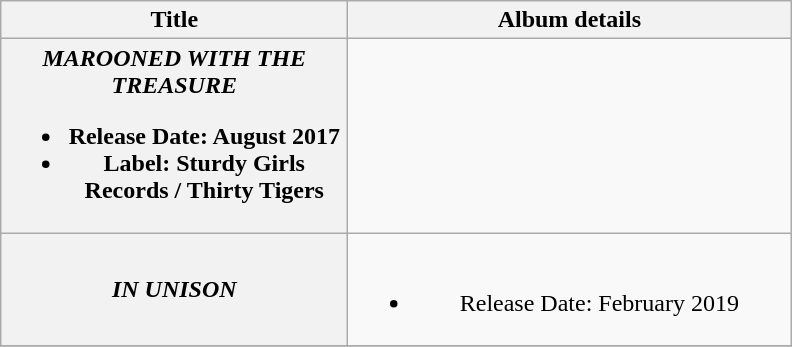<table class="wikitable plainrowheaders" style="text-align:center;">
<tr>
<th scope="col" style="width:14em;">Title</th>
<th scope="col" style="width:18em;">Album details</th>
</tr>
<tr>
<th scope="row"><em>MAROONED WITH THE TREASURE</em><br><ul><li>Release Date: August 2017</li><li>Label: Sturdy Girls Records / Thirty Tigers</li></ul></th>
</tr>
<tr>
<th scope="row"><em>IN UNISON</em></th>
<td><br><ul><li>Release Date: February 2019 </li></ul></td>
</tr>
<tr>
</tr>
</table>
